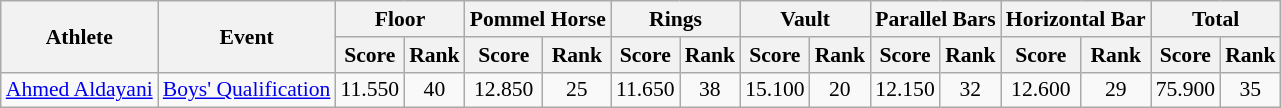<table class="wikitable" border="1" style="font-size:90%">
<tr>
<th rowspan=2>Athlete</th>
<th rowspan=2>Event</th>
<th colspan=2>Floor</th>
<th colspan=2>Pommel Horse</th>
<th colspan=2>Rings</th>
<th colspan=2>Vault</th>
<th colspan=2>Parallel Bars</th>
<th colspan=2>Horizontal Bar</th>
<th colspan=2>Total</th>
</tr>
<tr>
<th>Score</th>
<th>Rank</th>
<th>Score</th>
<th>Rank</th>
<th>Score</th>
<th>Rank</th>
<th>Score</th>
<th>Rank</th>
<th>Score</th>
<th>Rank</th>
<th>Score</th>
<th>Rank</th>
<th>Score</th>
<th>Rank</th>
</tr>
<tr>
<td rowspan=1><a href='#'>Ahmed Aldayani</a></td>
<td><a href='#'>Boys' Qualification</a></td>
<td align=center>11.550</td>
<td align=center>40</td>
<td align=center>12.850</td>
<td align=center>25</td>
<td align=center>11.650</td>
<td align=center>38</td>
<td align=center>15.100</td>
<td align=center>20</td>
<td align=center>12.150</td>
<td align=center>32</td>
<td align=center>12.600</td>
<td align=center>29</td>
<td align=center>75.900</td>
<td align=center>35</td>
</tr>
</table>
